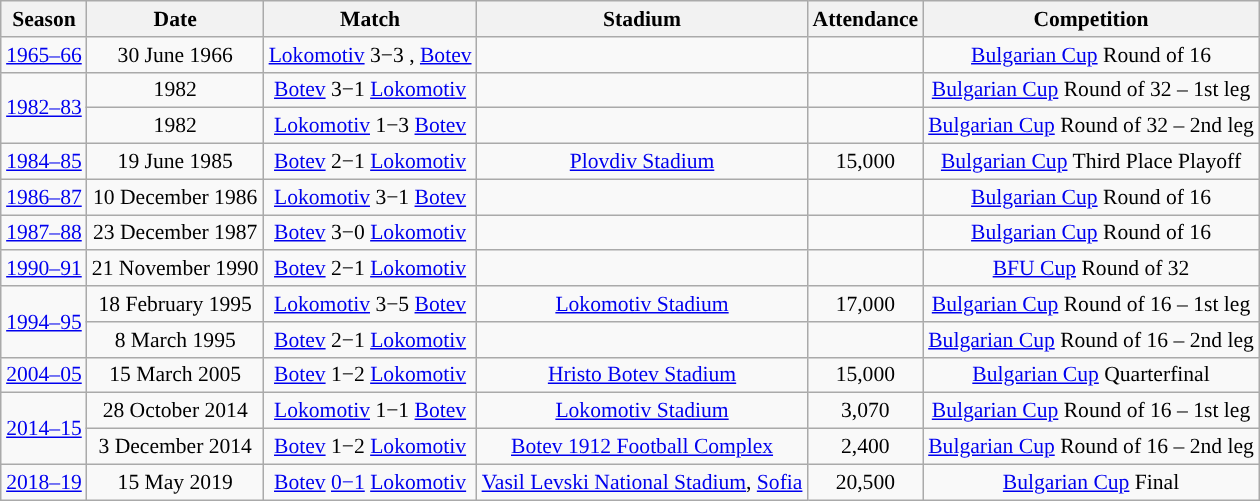<table class="wikitable" style="margin:1em auto; font-size:90%; text-align: center; border:1">
<tr>
<th>Season</th>
<th style="width:3">Date</th>
<th style="width:6">Match</th>
<th style="width:5">Stadium</th>
<th style="width:2">Attendance</th>
<th>Competition</th>
</tr>
<tr>
<td align="center" rowspan="1"><a href='#'>1965–66</a></td>
<td align="center">30 June 1966</td>
<td align="center"><a href='#'>Lokomotiv</a> 3−3 ,  <a href='#'>Botev</a></td>
<td align="center"></td>
<td align="center"></td>
<td align="center"><a href='#'>Bulgarian Cup</a> Round of 16</td>
</tr>
<tr>
<td align="center" rowspan="2"><a href='#'>1982–83</a></td>
<td align="center">1982</td>
<td align="center"><a href='#'>Botev</a> 3−1 <a href='#'>Lokomotiv</a></td>
<td align="center"></td>
<td align="center"></td>
<td align="center"><a href='#'>Bulgarian Cup</a> Round of 32 – 1st leg</td>
</tr>
<tr>
<td align="center">1982</td>
<td align="center"><a href='#'>Lokomotiv</a> 1−3 <a href='#'>Botev</a></td>
<td align="center"></td>
<td align="center"></td>
<td align="center"><a href='#'>Bulgarian Cup</a> Round of 32 – 2nd leg</td>
</tr>
<tr>
<td align="center" rowspan="1"><a href='#'>1984–85</a></td>
<td align="center">19 June 1985</td>
<td align="center"><a href='#'>Botev</a> 2−1 <a href='#'>Lokomotiv</a></td>
<td align="center"><a href='#'>Plovdiv Stadium</a></td>
<td align="center">15,000</td>
<td align="center"><a href='#'>Bulgarian Cup</a> Third Place Playoff</td>
</tr>
<tr>
<td align="center" rowspan="1"><a href='#'>1986–87</a></td>
<td align="center">10 December 1986</td>
<td align="center"><a href='#'>Lokomotiv</a> 3−1  <a href='#'>Botev</a></td>
<td align="center"></td>
<td align="center"></td>
<td align="center"><a href='#'>Bulgarian Cup</a> Round of 16</td>
</tr>
<tr>
<td align="center" rowspan="1"><a href='#'>1987–88</a></td>
<td align="center">23 December 1987</td>
<td align="center"><a href='#'>Botev</a> 3−0 <a href='#'>Lokomotiv</a></td>
<td align="center"></td>
<td align="center"></td>
<td align="center"><a href='#'>Bulgarian Cup</a> Round of 16</td>
</tr>
<tr>
<td align="center" rowspan="1"><a href='#'>1990–91</a></td>
<td align="center">21 November 1990</td>
<td align="center"><a href='#'>Botev</a> 2−1 <a href='#'>Lokomotiv</a></td>
<td align="center"></td>
<td align="center"></td>
<td align="center"><a href='#'>BFU Cup</a> Round of 32</td>
</tr>
<tr>
<td align="center" rowspan="2"><a href='#'>1994–95</a></td>
<td align="center">18 February 1995</td>
<td align="center"><a href='#'>Lokomotiv</a> 3−5 <a href='#'>Botev</a></td>
<td align="center"><a href='#'>Lokomotiv Stadium</a></td>
<td align="center">17,000</td>
<td align="center"><a href='#'>Bulgarian Cup</a> Round of 16 – 1st leg</td>
</tr>
<tr>
<td align="center">8 March 1995</td>
<td align="center"><a href='#'>Botev</a> 2−1 <a href='#'>Lokomotiv</a></td>
<td align="center"></td>
<td align="center"></td>
<td align="center"><a href='#'>Bulgarian Cup</a> Round of 16 – 2nd leg</td>
</tr>
<tr>
<td align="center" rowspan="1"><a href='#'>2004–05</a></td>
<td align="center">15 March 2005</td>
<td align="center"><a href='#'>Botev</a> 1−2  <a href='#'>Lokomotiv</a></td>
<td align="center"><a href='#'>Hristo Botev Stadium</a></td>
<td align="center">15,000</td>
<td align="center"><a href='#'>Bulgarian Cup</a> Quarterfinal</td>
</tr>
<tr>
<td align="center" rowspan="2"><a href='#'>2014–15</a></td>
<td align="center">28 October 2014</td>
<td align="center"><a href='#'>Lokomotiv</a> 1−1 <a href='#'>Botev</a></td>
<td align="center"><a href='#'>Lokomotiv Stadium</a></td>
<td align="center">3,070</td>
<td align="center"><a href='#'>Bulgarian Cup</a> Round of 16 – 1st leg</td>
</tr>
<tr>
<td align="center">3 December 2014</td>
<td align="center"><a href='#'>Botev</a> 1−2 <a href='#'>Lokomotiv</a></td>
<td align="center"><a href='#'>Botev 1912 Football Complex</a></td>
<td align="center">2,400</td>
<td align="center"><a href='#'>Bulgarian Cup</a> Round of 16 – 2nd leg</td>
</tr>
<tr>
<td align="center" rowspan="1"><a href='#'>2018–19</a></td>
<td align="center">15 May 2019</td>
<td align="center"><a href='#'>Botev</a> <a href='#'>0−1</a> <a href='#'>Lokomotiv</a></td>
<td align="center"><a href='#'>Vasil Levski National Stadium</a>, <a href='#'>Sofia</a></td>
<td align="center">20,500</td>
<td align="center"><a href='#'>Bulgarian Cup</a> Final</td>
</tr>
</table>
